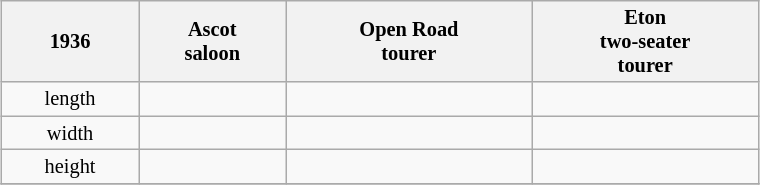<table class="wikitable" style="font-size: 85%; margin: 1em auto; text-align: center;" width=40%>
<tr>
<th>1936</th>
<th>Ascot<br>saloon</th>
<th>Open Road<br>tourer</th>
<th>Eton<br>two-seater<br>tourer</th>
</tr>
<tr>
<td>length</td>
<td></td>
<td></td>
<td></td>
</tr>
<tr>
<td>width</td>
<td></td>
<td></td>
<td></td>
</tr>
<tr>
<td>height</td>
<td></td>
<td></td>
<td></td>
</tr>
<tr>
</tr>
</table>
